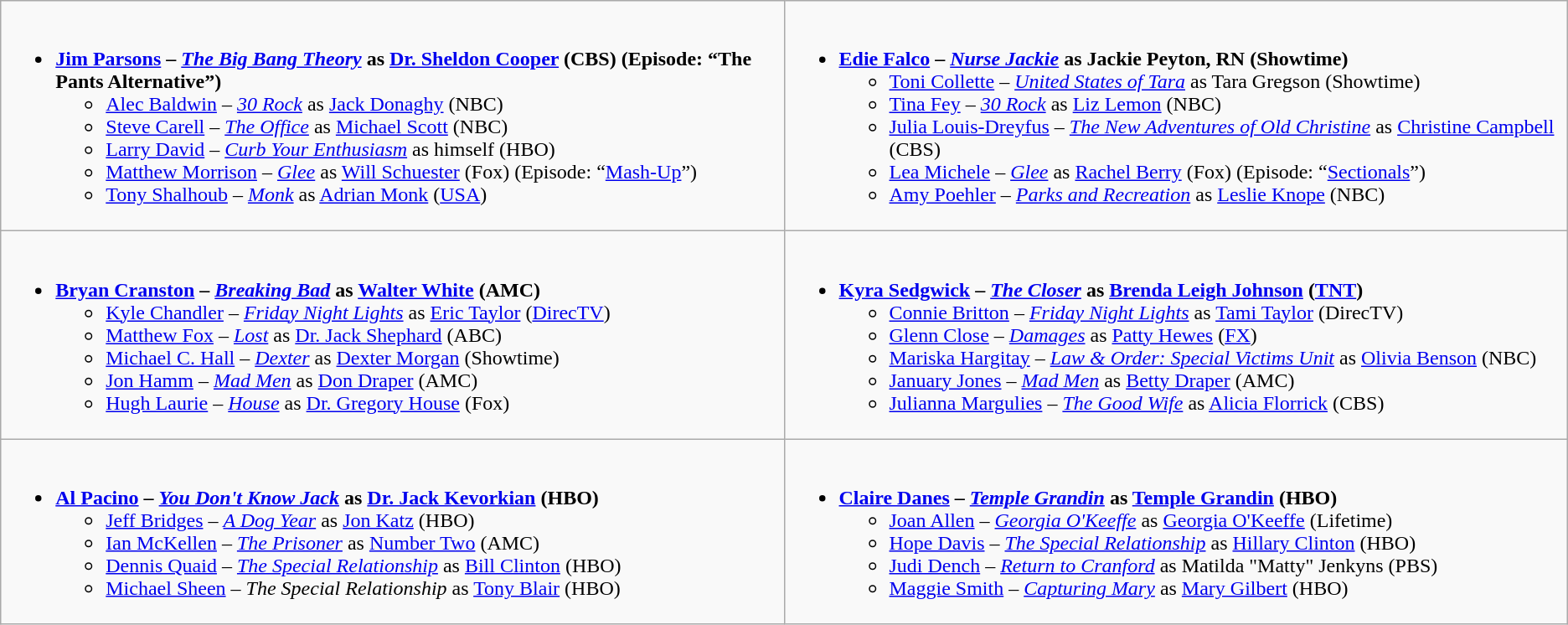<table class="wikitable">
<tr>
<td style="vertical-align:top;" width="50%"><br><ul><li><strong><a href='#'>Jim Parsons</a> – <em><a href='#'>The Big Bang Theory</a></em> as <a href='#'>Dr. Sheldon Cooper</a> (CBS) (Episode: “The Pants Alternative”)</strong><ul><li><a href='#'>Alec Baldwin</a> – <em><a href='#'>30 Rock</a></em> as <a href='#'>Jack Donaghy</a> (NBC)</li><li><a href='#'>Steve Carell</a> – <em><a href='#'>The Office</a></em> as <a href='#'>Michael Scott</a> (NBC)</li><li><a href='#'>Larry David</a> – <em><a href='#'>Curb Your Enthusiasm</a></em> as himself (HBO)</li><li><a href='#'>Matthew Morrison</a> – <em><a href='#'>Glee</a></em> as <a href='#'>Will Schuester</a> (Fox) (Episode: “<a href='#'>Mash-Up</a>”)</li><li><a href='#'>Tony Shalhoub</a> – <em><a href='#'>Monk</a></em> as <a href='#'>Adrian Monk</a> (<a href='#'>USA</a>)</li></ul></li></ul></td>
<td style="vertical-align:top;" width="50%"><br><ul><li><strong><a href='#'>Edie Falco</a> – <em><a href='#'>Nurse Jackie</a></em> as Jackie Peyton, RN (Showtime)</strong><ul><li><a href='#'>Toni Collette</a> – <em><a href='#'>United States of Tara</a></em> as Tara Gregson (Showtime)</li><li><a href='#'>Tina Fey</a> – <em><a href='#'>30 Rock</a></em> as <a href='#'>Liz Lemon</a> (NBC)</li><li><a href='#'>Julia Louis-Dreyfus</a> – <em><a href='#'>The New Adventures of Old Christine</a></em> as <a href='#'>Christine Campbell</a> (CBS)</li><li><a href='#'>Lea Michele</a> – <em><a href='#'>Glee</a></em> as <a href='#'>Rachel Berry</a> (Fox) (Episode: “<a href='#'>Sectionals</a>”)</li><li><a href='#'>Amy Poehler</a> – <em><a href='#'>Parks and Recreation</a></em> as <a href='#'>Leslie Knope</a> (NBC)</li></ul></li></ul></td>
</tr>
<tr>
<td style="vertical-align:top;" width="50%"><br><ul><li><strong><a href='#'>Bryan Cranston</a> – <em><a href='#'>Breaking Bad</a></em> as <a href='#'>Walter White</a> (AMC)</strong><ul><li><a href='#'>Kyle Chandler</a> – <em><a href='#'>Friday Night Lights</a></em> as <a href='#'>Eric Taylor</a> (<a href='#'>DirecTV</a>)</li><li><a href='#'>Matthew Fox</a> – <em><a href='#'>Lost</a></em> as <a href='#'>Dr. Jack Shephard</a> (ABC)</li><li><a href='#'>Michael C. Hall</a> – <em><a href='#'>Dexter</a></em> as <a href='#'>Dexter Morgan</a> (Showtime)</li><li><a href='#'>Jon Hamm</a> – <em><a href='#'>Mad Men</a></em> as <a href='#'>Don Draper</a> (AMC)</li><li><a href='#'>Hugh Laurie</a> – <em><a href='#'>House</a></em> as <a href='#'>Dr. Gregory House</a> (Fox)</li></ul></li></ul></td>
<td style="vertical-align:top;" width="50%"><br><ul><li><strong><a href='#'>Kyra Sedgwick</a> – <em><a href='#'>The Closer</a></em> as <a href='#'>Brenda Leigh Johnson</a> (<a href='#'>TNT</a>)</strong><ul><li><a href='#'>Connie Britton</a> – <em><a href='#'>Friday Night Lights</a></em> as <a href='#'>Tami Taylor</a> (DirecTV)</li><li><a href='#'>Glenn Close</a> – <em><a href='#'>Damages</a></em> as <a href='#'>Patty Hewes</a> (<a href='#'>FX</a>)</li><li><a href='#'>Mariska Hargitay</a> – <em><a href='#'>Law & Order: Special Victims Unit</a></em> as <a href='#'>Olivia Benson</a> (NBC)</li><li><a href='#'>January Jones</a> – <em><a href='#'>Mad Men</a></em> as <a href='#'>Betty Draper</a> (AMC)</li><li><a href='#'>Julianna Margulies</a> – <em><a href='#'>The Good Wife</a></em> as <a href='#'>Alicia Florrick</a> (CBS)</li></ul></li></ul></td>
</tr>
<tr>
<td style="vertical-align:top;" width="50%"><br><ul><li><strong><a href='#'>Al Pacino</a> – <em><a href='#'>You Don't Know Jack</a></em> as <a href='#'>Dr. Jack Kevorkian</a> (HBO)</strong><ul><li><a href='#'>Jeff Bridges</a> – <em><a href='#'>A Dog Year</a></em> as <a href='#'>Jon Katz</a> (HBO)</li><li><a href='#'>Ian McKellen</a> – <em><a href='#'>The Prisoner</a></em> as <a href='#'>Number Two</a> (AMC)</li><li><a href='#'>Dennis Quaid</a> – <em><a href='#'>The Special Relationship</a></em> as <a href='#'>Bill Clinton</a> (HBO)</li><li><a href='#'>Michael Sheen</a> – <em>The Special Relationship</em> as <a href='#'>Tony Blair</a> (HBO)</li></ul></li></ul></td>
<td style="vertical-align:top;" width="50%"><br><ul><li><strong><a href='#'>Claire Danes</a> – <em><a href='#'>Temple Grandin</a></em> as <a href='#'>Temple Grandin</a> (HBO)</strong><ul><li><a href='#'>Joan Allen</a> – <em><a href='#'>Georgia O'Keeffe</a></em> as <a href='#'>Georgia O'Keeffe</a> (Lifetime)</li><li><a href='#'>Hope Davis</a> – <em><a href='#'>The Special Relationship</a></em> as <a href='#'>Hillary Clinton</a> (HBO)</li><li><a href='#'>Judi Dench</a> – <em><a href='#'>Return to Cranford</a></em> as Matilda "Matty" Jenkyns (PBS)</li><li><a href='#'>Maggie Smith</a> – <em><a href='#'>Capturing Mary</a></em> as <a href='#'>Mary Gilbert</a> (HBO)</li></ul></li></ul></td>
</tr>
</table>
